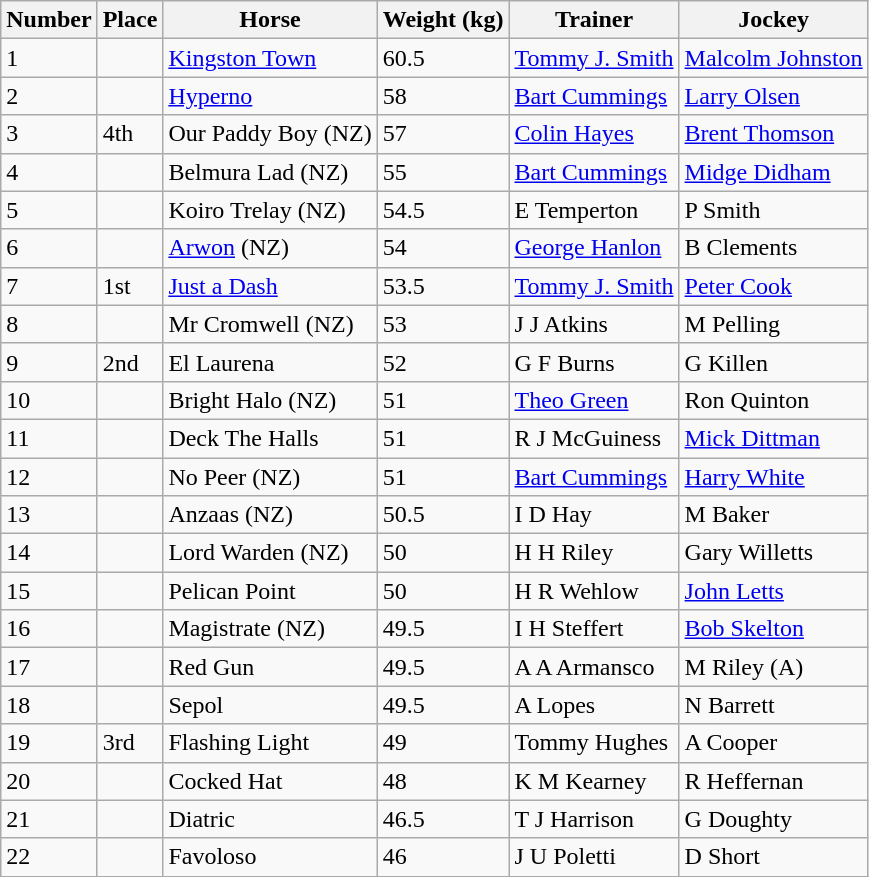<table class="wikitable sortable">
<tr>
<th>Number</th>
<th>Place</th>
<th>Horse</th>
<th>Weight (kg)</th>
<th>Trainer</th>
<th>Jockey</th>
</tr>
<tr>
<td>1</td>
<td></td>
<td><a href='#'>Kingston Town</a></td>
<td>60.5</td>
<td><a href='#'>Tommy J. Smith</a></td>
<td><a href='#'>Malcolm Johnston</a></td>
</tr>
<tr>
<td>2</td>
<td></td>
<td><a href='#'>Hyperno</a></td>
<td>58</td>
<td><a href='#'>Bart Cummings</a></td>
<td><a href='#'>Larry Olsen</a></td>
</tr>
<tr>
<td>3</td>
<td>4th</td>
<td>Our Paddy Boy (NZ)</td>
<td>57</td>
<td><a href='#'>Colin Hayes</a></td>
<td><a href='#'>Brent Thomson</a></td>
</tr>
<tr>
<td>4</td>
<td></td>
<td>Belmura Lad (NZ)</td>
<td>55</td>
<td><a href='#'>Bart Cummings</a></td>
<td><a href='#'>Midge Didham</a></td>
</tr>
<tr>
<td>5</td>
<td></td>
<td>Koiro Trelay (NZ)</td>
<td>54.5</td>
<td>E Temperton</td>
<td>P Smith</td>
</tr>
<tr>
<td>6</td>
<td></td>
<td><a href='#'>Arwon</a> (NZ)</td>
<td>54</td>
<td><a href='#'>George Hanlon</a></td>
<td>B Clements</td>
</tr>
<tr>
<td>7</td>
<td>1st</td>
<td><a href='#'>Just a Dash</a></td>
<td>53.5</td>
<td><a href='#'>Tommy J. Smith</a></td>
<td><a href='#'>Peter Cook</a></td>
</tr>
<tr>
<td>8</td>
<td></td>
<td>Mr Cromwell (NZ)</td>
<td>53</td>
<td>J J Atkins</td>
<td>M Pelling</td>
</tr>
<tr>
<td>9</td>
<td>2nd</td>
<td>El Laurena</td>
<td>52</td>
<td>G F Burns</td>
<td>G Killen</td>
</tr>
<tr>
<td>10</td>
<td></td>
<td>Bright Halo (NZ)</td>
<td>51</td>
<td><a href='#'>Theo Green</a></td>
<td>Ron Quinton</td>
</tr>
<tr>
<td>11</td>
<td></td>
<td>Deck The Halls</td>
<td>51</td>
<td>R J McGuiness</td>
<td><a href='#'>Mick Dittman</a></td>
</tr>
<tr>
<td>12</td>
<td></td>
<td>No Peer (NZ)</td>
<td>51</td>
<td><a href='#'>Bart Cummings</a></td>
<td><a href='#'>Harry White</a></td>
</tr>
<tr>
<td>13</td>
<td></td>
<td>Anzaas (NZ)</td>
<td>50.5</td>
<td>I D Hay</td>
<td>M Baker</td>
</tr>
<tr>
<td>14</td>
<td></td>
<td>Lord Warden (NZ)</td>
<td>50</td>
<td>H H Riley</td>
<td>Gary Willetts</td>
</tr>
<tr>
<td>15</td>
<td></td>
<td>Pelican Point</td>
<td>50</td>
<td>H R Wehlow</td>
<td><a href='#'>John Letts</a></td>
</tr>
<tr>
<td>16</td>
<td></td>
<td>Magistrate (NZ)</td>
<td>49.5</td>
<td>I H Steffert</td>
<td><a href='#'>Bob Skelton</a></td>
</tr>
<tr>
<td>17</td>
<td></td>
<td>Red Gun</td>
<td>49.5</td>
<td>A A Armansco</td>
<td>M Riley (A)</td>
</tr>
<tr>
<td>18</td>
<td></td>
<td>Sepol</td>
<td>49.5</td>
<td>A Lopes</td>
<td>N Barrett</td>
</tr>
<tr>
<td>19</td>
<td>3rd</td>
<td>Flashing Light</td>
<td>49</td>
<td>Tommy Hughes</td>
<td>A Cooper</td>
</tr>
<tr>
<td>20</td>
<td></td>
<td>Cocked Hat</td>
<td>48</td>
<td>K M Kearney</td>
<td>R Heffernan</td>
</tr>
<tr>
<td>21</td>
<td></td>
<td>Diatric</td>
<td>46.5</td>
<td>T J Harrison</td>
<td>G Doughty</td>
</tr>
<tr>
<td>22</td>
<td></td>
<td>Favoloso</td>
<td>46</td>
<td>J U Poletti</td>
<td>D Short</td>
</tr>
<tr>
</tr>
</table>
